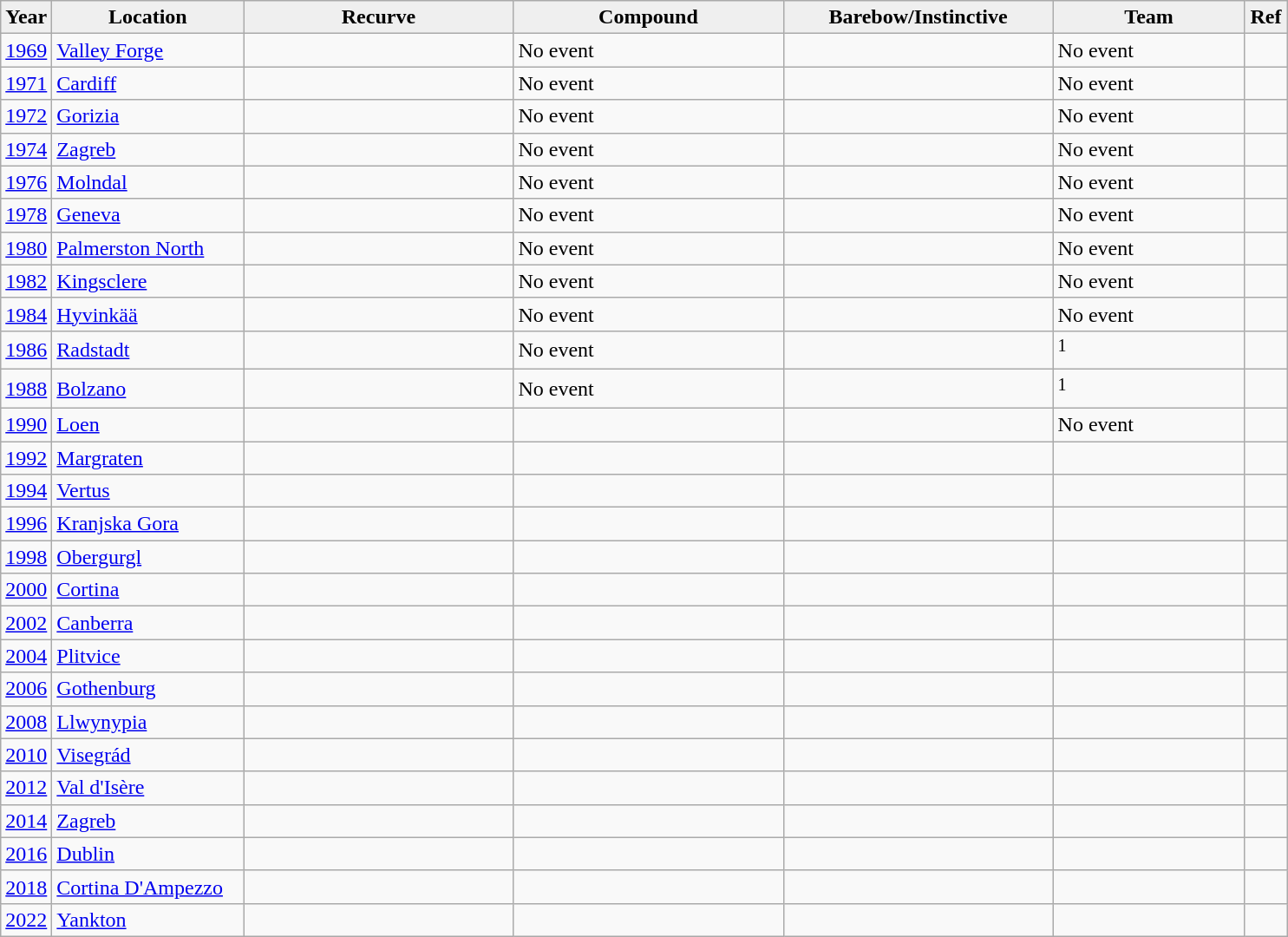<table class="wikitable">
<tr>
<th scope="col" ! width="25" style="background: #efefef;">Year</th>
<th scope="col" ! width="140" style="background: #efefef;">Location</th>
<th scope="col" ! width="200" style="background: #efefef;">Recurve</th>
<th scope="col" ! width="200" style="background: #efefef;">Compound</th>
<th scope="col" ! width="200" style="background: #efefef;">Barebow/Instinctive</th>
<th scope="col" ! width="140" style="background: #efefef;">Team</th>
<th scope="col" ! width="25" style="background: #efefef;">Ref</th>
</tr>
<tr>
<td><a href='#'>1969</a></td>
<td> <a href='#'>Valley Forge</a></td>
<td></td>
<td>No event</td>
<td></td>
<td>No event</td>
<td></td>
</tr>
<tr>
<td><a href='#'>1971</a></td>
<td> <a href='#'>Cardiff</a></td>
<td></td>
<td>No event</td>
<td></td>
<td>No event</td>
<td></td>
</tr>
<tr>
<td><a href='#'>1972</a></td>
<td> <a href='#'>Gorizia</a></td>
<td></td>
<td>No event</td>
<td></td>
<td>No event</td>
<td></td>
</tr>
<tr>
<td><a href='#'>1974</a></td>
<td> <a href='#'>Zagreb</a></td>
<td></td>
<td>No event</td>
<td></td>
<td>No event</td>
<td></td>
</tr>
<tr>
<td><a href='#'>1976</a></td>
<td> <a href='#'>Molndal</a></td>
<td></td>
<td>No event</td>
<td></td>
<td>No event</td>
<td></td>
</tr>
<tr>
<td><a href='#'>1978</a></td>
<td> <a href='#'>Geneva</a></td>
<td></td>
<td>No event</td>
<td></td>
<td>No event</td>
<td></td>
</tr>
<tr>
<td><a href='#'>1980</a></td>
<td> <a href='#'>Palmerston North</a></td>
<td></td>
<td>No event</td>
<td></td>
<td>No event</td>
<td></td>
</tr>
<tr>
<td><a href='#'>1982</a></td>
<td> <a href='#'>Kingsclere</a></td>
<td></td>
<td>No event</td>
<td></td>
<td>No event</td>
<td></td>
</tr>
<tr>
<td><a href='#'>1984</a></td>
<td> <a href='#'>Hyvinkää</a></td>
<td></td>
<td>No event</td>
<td></td>
<td>No event</td>
<td></td>
</tr>
<tr>
<td><a href='#'>1986</a></td>
<td> <a href='#'>Radstadt</a></td>
<td></td>
<td>No event</td>
<td></td>
<td><em></em> <sup>1</sup></td>
<td></td>
</tr>
<tr>
<td><a href='#'>1988</a></td>
<td> <a href='#'>Bolzano</a></td>
<td></td>
<td>No event</td>
<td></td>
<td><em></em> <sup>1</sup></td>
<td></td>
</tr>
<tr>
<td><a href='#'>1990</a></td>
<td> <a href='#'>Loen</a></td>
<td></td>
<td></td>
<td></td>
<td>No event</td>
<td></td>
</tr>
<tr>
<td><a href='#'>1992</a></td>
<td> <a href='#'>Margraten</a></td>
<td></td>
<td></td>
<td></td>
<td></td>
<td></td>
</tr>
<tr>
<td><a href='#'>1994</a></td>
<td> <a href='#'>Vertus</a></td>
<td></td>
<td></td>
<td></td>
<td></td>
<td></td>
</tr>
<tr>
<td><a href='#'>1996</a></td>
<td> <a href='#'>Kranjska Gora</a></td>
<td></td>
<td></td>
<td></td>
<td></td>
<td></td>
</tr>
<tr>
<td><a href='#'>1998</a></td>
<td> <a href='#'>Obergurgl</a></td>
<td></td>
<td></td>
<td></td>
<td></td>
<td></td>
</tr>
<tr>
<td><a href='#'>2000</a></td>
<td> <a href='#'>Cortina</a></td>
<td></td>
<td></td>
<td></td>
<td></td>
<td></td>
</tr>
<tr>
<td><a href='#'>2002</a></td>
<td> <a href='#'>Canberra</a></td>
<td></td>
<td></td>
<td></td>
<td></td>
<td></td>
</tr>
<tr>
<td><a href='#'>2004</a></td>
<td> <a href='#'>Plitvice</a></td>
<td></td>
<td></td>
<td></td>
<td></td>
<td></td>
</tr>
<tr>
<td><a href='#'>2006</a></td>
<td> <a href='#'>Gothenburg</a></td>
<td></td>
<td></td>
<td></td>
<td></td>
<td></td>
</tr>
<tr>
<td><a href='#'>2008</a></td>
<td> <a href='#'>Llwynypia</a></td>
<td></td>
<td></td>
<td></td>
<td></td>
<td></td>
</tr>
<tr>
<td><a href='#'>2010</a></td>
<td> <a href='#'>Visegrád</a></td>
<td></td>
<td></td>
<td></td>
<td></td>
<td></td>
</tr>
<tr>
<td><a href='#'>2012</a></td>
<td> <a href='#'>Val d'Isère</a></td>
<td></td>
<td></td>
<td></td>
<td></td>
<td></td>
</tr>
<tr>
<td><a href='#'>2014</a></td>
<td> <a href='#'>Zagreb</a></td>
<td></td>
<td></td>
<td></td>
<td></td>
<td></td>
</tr>
<tr>
<td><a href='#'>2016</a></td>
<td> <a href='#'>Dublin</a></td>
<td></td>
<td></td>
<td></td>
<td></td>
<td></td>
</tr>
<tr>
<td><a href='#'>2018</a></td>
<td> <a href='#'>Cortina D'Ampezzo</a></td>
<td></td>
<td></td>
<td></td>
<td></td>
<td></td>
</tr>
<tr>
<td><a href='#'>2022</a></td>
<td> <a href='#'>Yankton</a></td>
<td></td>
<td></td>
<td></td>
<td></td>
<td></td>
</tr>
</table>
